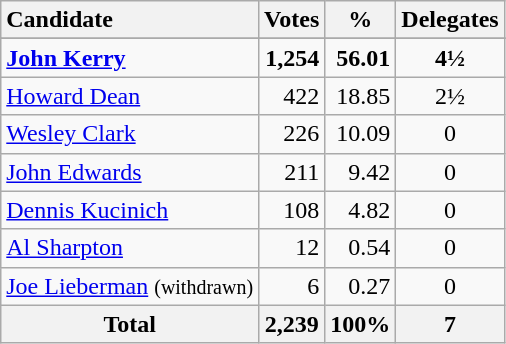<table class="wikitable sortable plainrowheaders" style="text-align:right;">
<tr>
<th style="text-align:left;">Candidate</th>
<th>Votes</th>
<th>%</th>
<th>Delegates</th>
</tr>
<tr>
</tr>
<tr>
<td style="text-align:left;"><strong><a href='#'>John Kerry</a></strong></td>
<td><strong>1,254</strong></td>
<td><strong>56.01</strong></td>
<td style="text-align:center;"><strong>4½</strong></td>
</tr>
<tr>
<td style="text-align:left;"><a href='#'>Howard Dean</a></td>
<td>422</td>
<td>18.85</td>
<td style="text-align:center;">2½</td>
</tr>
<tr>
<td style="text-align:left;"><a href='#'>Wesley Clark</a></td>
<td>226</td>
<td>10.09</td>
<td style="text-align:center;">0</td>
</tr>
<tr>
<td style="text-align:left;"><a href='#'>John Edwards</a></td>
<td>211</td>
<td>9.42</td>
<td style="text-align:center;">0</td>
</tr>
<tr>
<td style="text-align:left;"><a href='#'>Dennis Kucinich</a></td>
<td>108</td>
<td>4.82</td>
<td style="text-align:center;">0</td>
</tr>
<tr>
<td style="text-align:left;"><a href='#'>Al Sharpton</a></td>
<td>12</td>
<td>0.54</td>
<td style="text-align:center;">0</td>
</tr>
<tr>
<td style="text-align:left;"><a href='#'>Joe Lieberman</a> <small>(withdrawn)</small></td>
<td>6</td>
<td>0.27</td>
<td style="text-align:center;">0</td>
</tr>
<tr class="sortbottom">
<th>Total</th>
<th>2,239</th>
<th>100%</th>
<th>7</th>
</tr>
</table>
